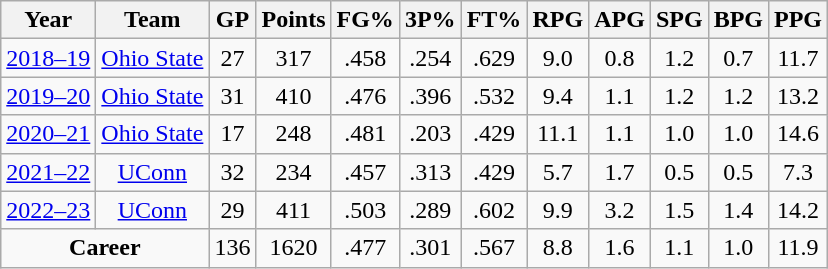<table class="wikitable"; style="text-align:center";>
<tr>
<th>Year</th>
<th>Team</th>
<th>GP</th>
<th>Points</th>
<th>FG%</th>
<th>3P%</th>
<th>FT%</th>
<th>RPG</th>
<th>APG</th>
<th>SPG</th>
<th>BPG</th>
<th>PPG</th>
</tr>
<tr>
<td><a href='#'>2018–19</a></td>
<td><a href='#'>Ohio State</a></td>
<td>27</td>
<td>317</td>
<td>.458</td>
<td>.254</td>
<td>.629</td>
<td>9.0</td>
<td>0.8</td>
<td>1.2</td>
<td>0.7</td>
<td>11.7</td>
</tr>
<tr>
<td><a href='#'>2019–20</a></td>
<td><a href='#'>Ohio State</a></td>
<td>31</td>
<td>410</td>
<td>.476</td>
<td>.396</td>
<td>.532</td>
<td>9.4</td>
<td>1.1</td>
<td>1.2</td>
<td>1.2</td>
<td>13.2</td>
</tr>
<tr>
<td><a href='#'>2020–21</a></td>
<td><a href='#'>Ohio State</a></td>
<td>17</td>
<td>248</td>
<td>.481</td>
<td>.203</td>
<td>.429</td>
<td>11.1</td>
<td>1.1</td>
<td>1.0</td>
<td>1.0</td>
<td>14.6</td>
</tr>
<tr>
<td><a href='#'>2021–22</a></td>
<td><a href='#'>UConn</a></td>
<td>32</td>
<td>234</td>
<td>.457</td>
<td>.313</td>
<td>.429</td>
<td>5.7</td>
<td>1.7</td>
<td>0.5</td>
<td>0.5</td>
<td>7.3</td>
</tr>
<tr>
<td><a href='#'>2022–23</a></td>
<td><a href='#'>UConn</a></td>
<td>29</td>
<td>411</td>
<td>.503</td>
<td>.289</td>
<td>.602</td>
<td>9.9</td>
<td>3.2</td>
<td>1.5</td>
<td>1.4</td>
<td>14.2</td>
</tr>
<tr class="sortbottom">
<td colspan=2; align=center><strong>Career</strong></td>
<td>136</td>
<td>1620</td>
<td>.477</td>
<td>.301</td>
<td>.567</td>
<td>8.8</td>
<td>1.6</td>
<td>1.1</td>
<td>1.0</td>
<td>11.9</td>
</tr>
</table>
